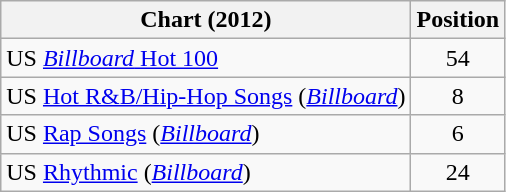<table class="wikitable">
<tr>
<th scope="col">Chart (2012)</th>
<th scope="col">Position</th>
</tr>
<tr>
<td>US <a href='#'><em>Billboard</em> Hot 100</a></td>
<td style="text-align:center;">54</td>
</tr>
<tr>
<td>US <a href='#'>Hot R&B/Hip-Hop Songs</a> (<em><a href='#'>Billboard</a></em>)</td>
<td style="text-align:center;">8</td>
</tr>
<tr>
<td>US <a href='#'>Rap Songs</a> (<em><a href='#'>Billboard</a></em>)</td>
<td style="text-align:center;">6</td>
</tr>
<tr>
<td>US <a href='#'>Rhythmic</a> (<em><a href='#'>Billboard</a></em>)</td>
<td style="text-align:center;">24</td>
</tr>
</table>
